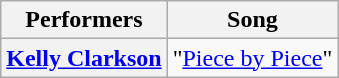<table class="wikitable unsortable" style="text-align:center;">
<tr>
<th scope="col">Performers</th>
<th scope="col">Song</th>
</tr>
<tr>
<th scope="row"><a href='#'>Kelly Clarkson</a></th>
<td>"<a href='#'>Piece by Piece</a>"</td>
</tr>
</table>
